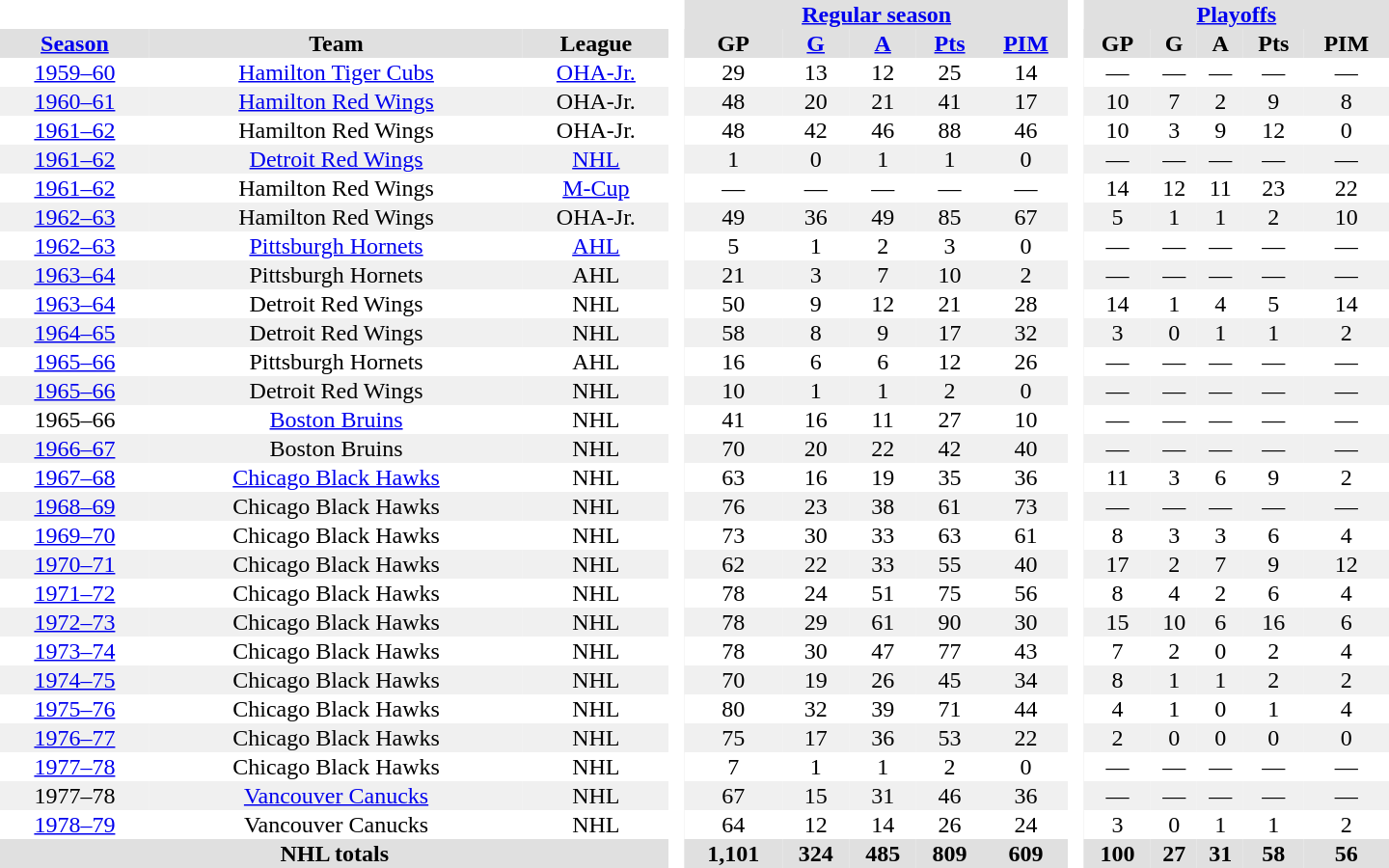<table border="0" cellpadding="1" cellspacing="0" style="text-align:center; width:60em">
<tr bgcolor="#e0e0e0">
<th colspan="3" bgcolor="#ffffff"> </th>
<th rowspan="99" bgcolor="#ffffff"> </th>
<th colspan="5"><a href='#'>Regular season</a></th>
<th rowspan="99" bgcolor="#ffffff"> </th>
<th colspan="5"><a href='#'>Playoffs</a></th>
</tr>
<tr bgcolor="#e0e0e0">
<th><a href='#'>Season</a></th>
<th>Team</th>
<th>League</th>
<th>GP</th>
<th><a href='#'>G</a></th>
<th><a href='#'>A</a></th>
<th><a href='#'>Pts</a></th>
<th><a href='#'>PIM</a></th>
<th>GP</th>
<th>G</th>
<th>A</th>
<th>Pts</th>
<th>PIM</th>
</tr>
<tr>
<td><a href='#'>1959–60</a></td>
<td><a href='#'>Hamilton Tiger Cubs</a></td>
<td><a href='#'>OHA-Jr.</a></td>
<td>29</td>
<td>13</td>
<td>12</td>
<td>25</td>
<td>14</td>
<td>—</td>
<td>—</td>
<td>—</td>
<td>—</td>
<td>—</td>
</tr>
<tr bgcolor="#f0f0f0">
<td><a href='#'>1960–61</a></td>
<td><a href='#'>Hamilton Red Wings</a></td>
<td>OHA-Jr.</td>
<td>48</td>
<td>20</td>
<td>21</td>
<td>41</td>
<td>17</td>
<td>10</td>
<td>7</td>
<td>2</td>
<td>9</td>
<td>8</td>
</tr>
<tr>
<td><a href='#'>1961–62</a></td>
<td>Hamilton Red Wings</td>
<td>OHA-Jr.</td>
<td>48</td>
<td>42</td>
<td>46</td>
<td>88</td>
<td>46</td>
<td>10</td>
<td>3</td>
<td>9</td>
<td>12</td>
<td>0</td>
</tr>
<tr bgcolor="#f0f0f0">
<td><a href='#'>1961–62</a></td>
<td><a href='#'>Detroit Red Wings</a></td>
<td><a href='#'>NHL</a></td>
<td>1</td>
<td>0</td>
<td>1</td>
<td>1</td>
<td>0</td>
<td>—</td>
<td>—</td>
<td>—</td>
<td>—</td>
<td>—</td>
</tr>
<tr>
<td><a href='#'>1961–62</a></td>
<td>Hamilton Red Wings</td>
<td><a href='#'>M-Cup</a></td>
<td>—</td>
<td>—</td>
<td>—</td>
<td>—</td>
<td>—</td>
<td>14</td>
<td>12</td>
<td>11</td>
<td>23</td>
<td>22</td>
</tr>
<tr bgcolor="#f0f0f0">
<td><a href='#'>1962–63</a></td>
<td>Hamilton Red Wings</td>
<td>OHA-Jr.</td>
<td>49</td>
<td>36</td>
<td>49</td>
<td>85</td>
<td>67</td>
<td>5</td>
<td>1</td>
<td>1</td>
<td>2</td>
<td>10</td>
</tr>
<tr>
<td><a href='#'>1962–63</a></td>
<td><a href='#'>Pittsburgh Hornets</a></td>
<td><a href='#'>AHL</a></td>
<td>5</td>
<td>1</td>
<td>2</td>
<td>3</td>
<td>0</td>
<td>—</td>
<td>—</td>
<td>—</td>
<td>—</td>
<td>—</td>
</tr>
<tr bgcolor="#f0f0f0">
<td><a href='#'>1963–64</a></td>
<td>Pittsburgh Hornets</td>
<td>AHL</td>
<td>21</td>
<td>3</td>
<td>7</td>
<td>10</td>
<td>2</td>
<td>—</td>
<td>—</td>
<td>—</td>
<td>—</td>
<td>—</td>
</tr>
<tr>
<td><a href='#'>1963–64</a></td>
<td>Detroit Red Wings</td>
<td>NHL</td>
<td>50</td>
<td>9</td>
<td>12</td>
<td>21</td>
<td>28</td>
<td>14</td>
<td>1</td>
<td>4</td>
<td>5</td>
<td>14</td>
</tr>
<tr bgcolor="#f0f0f0">
<td><a href='#'>1964–65</a></td>
<td>Detroit Red Wings</td>
<td>NHL</td>
<td>58</td>
<td>8</td>
<td>9</td>
<td>17</td>
<td>32</td>
<td>3</td>
<td>0</td>
<td>1</td>
<td>1</td>
<td>2</td>
</tr>
<tr>
<td><a href='#'>1965–66</a></td>
<td>Pittsburgh Hornets</td>
<td>AHL</td>
<td>16</td>
<td>6</td>
<td>6</td>
<td>12</td>
<td>26</td>
<td>—</td>
<td>—</td>
<td>—</td>
<td>—</td>
<td>—</td>
</tr>
<tr bgcolor="#f0f0f0">
<td><a href='#'>1965–66</a></td>
<td>Detroit Red Wings</td>
<td>NHL</td>
<td>10</td>
<td>1</td>
<td>1</td>
<td>2</td>
<td>0</td>
<td>—</td>
<td>—</td>
<td>—</td>
<td>—</td>
<td>—</td>
</tr>
<tr>
<td>1965–66</td>
<td><a href='#'>Boston Bruins</a></td>
<td>NHL</td>
<td>41</td>
<td>16</td>
<td>11</td>
<td>27</td>
<td>10</td>
<td>—</td>
<td>—</td>
<td>—</td>
<td>—</td>
<td>—</td>
</tr>
<tr bgcolor="#f0f0f0">
<td><a href='#'>1966–67</a></td>
<td>Boston Bruins</td>
<td>NHL</td>
<td>70</td>
<td>20</td>
<td>22</td>
<td>42</td>
<td>40</td>
<td>—</td>
<td>—</td>
<td>—</td>
<td>—</td>
<td>—</td>
</tr>
<tr>
<td><a href='#'>1967–68</a></td>
<td><a href='#'>Chicago Black Hawks</a></td>
<td>NHL</td>
<td>63</td>
<td>16</td>
<td>19</td>
<td>35</td>
<td>36</td>
<td>11</td>
<td>3</td>
<td>6</td>
<td>9</td>
<td>2</td>
</tr>
<tr bgcolor="#f0f0f0">
<td><a href='#'>1968–69</a></td>
<td>Chicago Black Hawks</td>
<td>NHL</td>
<td>76</td>
<td>23</td>
<td>38</td>
<td>61</td>
<td>73</td>
<td>—</td>
<td>—</td>
<td>—</td>
<td>—</td>
<td>—</td>
</tr>
<tr>
<td><a href='#'>1969–70</a></td>
<td>Chicago Black Hawks</td>
<td>NHL</td>
<td>73</td>
<td>30</td>
<td>33</td>
<td>63</td>
<td>61</td>
<td>8</td>
<td>3</td>
<td>3</td>
<td>6</td>
<td>4</td>
</tr>
<tr bgcolor="#f0f0f0">
<td><a href='#'>1970–71</a></td>
<td>Chicago Black Hawks</td>
<td>NHL</td>
<td>62</td>
<td>22</td>
<td>33</td>
<td>55</td>
<td>40</td>
<td>17</td>
<td>2</td>
<td>7</td>
<td>9</td>
<td>12</td>
</tr>
<tr>
<td><a href='#'>1971–72</a></td>
<td>Chicago Black Hawks</td>
<td>NHL</td>
<td>78</td>
<td>24</td>
<td>51</td>
<td>75</td>
<td>56</td>
<td>8</td>
<td>4</td>
<td>2</td>
<td>6</td>
<td>4</td>
</tr>
<tr bgcolor="#f0f0f0">
<td><a href='#'>1972–73</a></td>
<td>Chicago Black Hawks</td>
<td>NHL</td>
<td>78</td>
<td>29</td>
<td>61</td>
<td>90</td>
<td>30</td>
<td>15</td>
<td>10</td>
<td>6</td>
<td>16</td>
<td>6</td>
</tr>
<tr>
<td><a href='#'>1973–74</a></td>
<td>Chicago Black Hawks</td>
<td>NHL</td>
<td>78</td>
<td>30</td>
<td>47</td>
<td>77</td>
<td>43</td>
<td>7</td>
<td>2</td>
<td>0</td>
<td>2</td>
<td>4</td>
</tr>
<tr bgcolor="#f0f0f0">
<td><a href='#'>1974–75</a></td>
<td>Chicago Black Hawks</td>
<td>NHL</td>
<td>70</td>
<td>19</td>
<td>26</td>
<td>45</td>
<td>34</td>
<td>8</td>
<td>1</td>
<td>1</td>
<td>2</td>
<td>2</td>
</tr>
<tr>
<td><a href='#'>1975–76</a></td>
<td>Chicago Black Hawks</td>
<td>NHL</td>
<td>80</td>
<td>32</td>
<td>39</td>
<td>71</td>
<td>44</td>
<td>4</td>
<td>1</td>
<td>0</td>
<td>1</td>
<td>4</td>
</tr>
<tr bgcolor="#f0f0f0">
<td><a href='#'>1976–77</a></td>
<td>Chicago Black Hawks</td>
<td>NHL</td>
<td>75</td>
<td>17</td>
<td>36</td>
<td>53</td>
<td>22</td>
<td>2</td>
<td>0</td>
<td>0</td>
<td>0</td>
<td>0</td>
</tr>
<tr>
<td><a href='#'>1977–78</a></td>
<td>Chicago Black Hawks</td>
<td>NHL</td>
<td>7</td>
<td>1</td>
<td>1</td>
<td>2</td>
<td>0</td>
<td>—</td>
<td>—</td>
<td>—</td>
<td>—</td>
<td>—</td>
</tr>
<tr bgcolor="#f0f0f0">
<td>1977–78</td>
<td><a href='#'>Vancouver Canucks</a></td>
<td>NHL</td>
<td>67</td>
<td>15</td>
<td>31</td>
<td>46</td>
<td>36</td>
<td>—</td>
<td>—</td>
<td>—</td>
<td>—</td>
<td>—</td>
</tr>
<tr>
<td><a href='#'>1978–79</a></td>
<td>Vancouver Canucks</td>
<td>NHL</td>
<td>64</td>
<td>12</td>
<td>14</td>
<td>26</td>
<td>24</td>
<td>3</td>
<td>0</td>
<td>1</td>
<td>1</td>
<td>2</td>
</tr>
<tr bgcolor="#e0e0e0">
<th colspan="3">NHL totals</th>
<th>1,101</th>
<th>324</th>
<th>485</th>
<th>809</th>
<th>609</th>
<th>100</th>
<th>27</th>
<th>31</th>
<th>58</th>
<th>56</th>
</tr>
</table>
